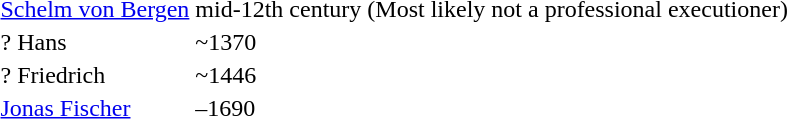<table>
<tr>
<td><a href='#'>Schelm von Bergen</a></td>
<td>mid-12th century (Most likely not a professional executioner)</td>
</tr>
<tr>
<td>? Hans</td>
<td>~1370</td>
</tr>
<tr>
<td>? Friedrich</td>
<td>~1446</td>
</tr>
<tr>
<td><a href='#'>Jonas Fischer</a></td>
<td>–1690</td>
</tr>
</table>
